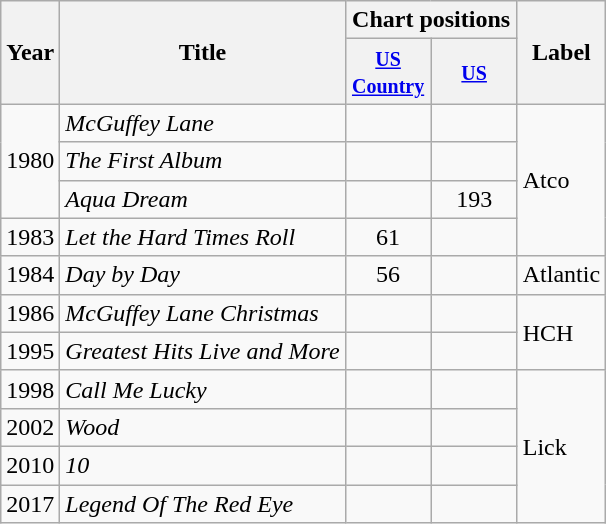<table class="wikitable">
<tr>
<th rowspan="2">Year</th>
<th rowspan="2">Title</th>
<th colspan="2">Chart positions</th>
<th rowspan="2">Label</th>
</tr>
<tr>
<th width="50"><small><a href='#'>US Country</a></small></th>
<th width="50"><small><a href='#'>US</a></small></th>
</tr>
<tr>
<td rowspan=3>1980</td>
<td><em>McGuffey Lane</em></td>
<td style="text-align:center;"></td>
<td style="text-align:center;"></td>
<td rowspan=4>Atco</td>
</tr>
<tr>
<td><em>The First Album</em></td>
<td style="text-align:center;"></td>
<td style="text-align:center;"></td>
</tr>
<tr>
<td><em>Aqua Dream</em></td>
<td style="text-align:center;"></td>
<td style="text-align:center;">193</td>
</tr>
<tr>
<td>1983</td>
<td><em>Let the Hard Times Roll</em></td>
<td style="text-align:center;">61</td>
<td style="text-align:center;"></td>
</tr>
<tr>
<td>1984</td>
<td><em>Day by Day</em></td>
<td style="text-align:center;">56</td>
<td style="text-align:center;"></td>
<td>Atlantic</td>
</tr>
<tr>
<td>1986</td>
<td><em>McGuffey Lane Christmas</em></td>
<td style="text-align:center;"></td>
<td style="text-align:center;"></td>
<td rowspan=2>HCH</td>
</tr>
<tr>
<td>1995</td>
<td><em>Greatest Hits Live and More</em></td>
<td style="text-align:center;"></td>
<td style="text-align:center;"></td>
</tr>
<tr>
<td>1998</td>
<td><em>Call Me Lucky</em></td>
<td style="text-align:center;"></td>
<td style="text-align:center;"></td>
<td rowspan=4>Lick</td>
</tr>
<tr>
<td>2002</td>
<td><em>Wood</em></td>
<td style="text-align:center;"></td>
<td style="text-align:center;"></td>
</tr>
<tr>
<td>2010</td>
<td><em>10</em></td>
<td style="text-align:center;"></td>
<td style="text-align:center;"></td>
</tr>
<tr>
<td>2017</td>
<td><em>Legend Of The Red Eye</em></td>
<td style="text-align:center;"></td>
<td style="text-align:center;"></td>
</tr>
</table>
